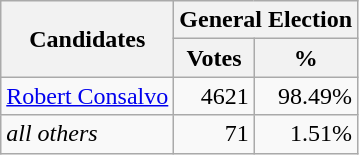<table class=wikitable>
<tr>
<th colspan=1 rowspan=2><strong>Candidates</strong></th>
<th colspan=2><strong>General Election</strong></th>
</tr>
<tr>
<th>Votes</th>
<th>%</th>
</tr>
<tr>
<td><a href='#'>Robert Consalvo</a></td>
<td align="right">4621</td>
<td align="right">98.49%</td>
</tr>
<tr>
<td><em>all others</em></td>
<td align="right">71</td>
<td align="right">1.51%</td>
</tr>
</table>
